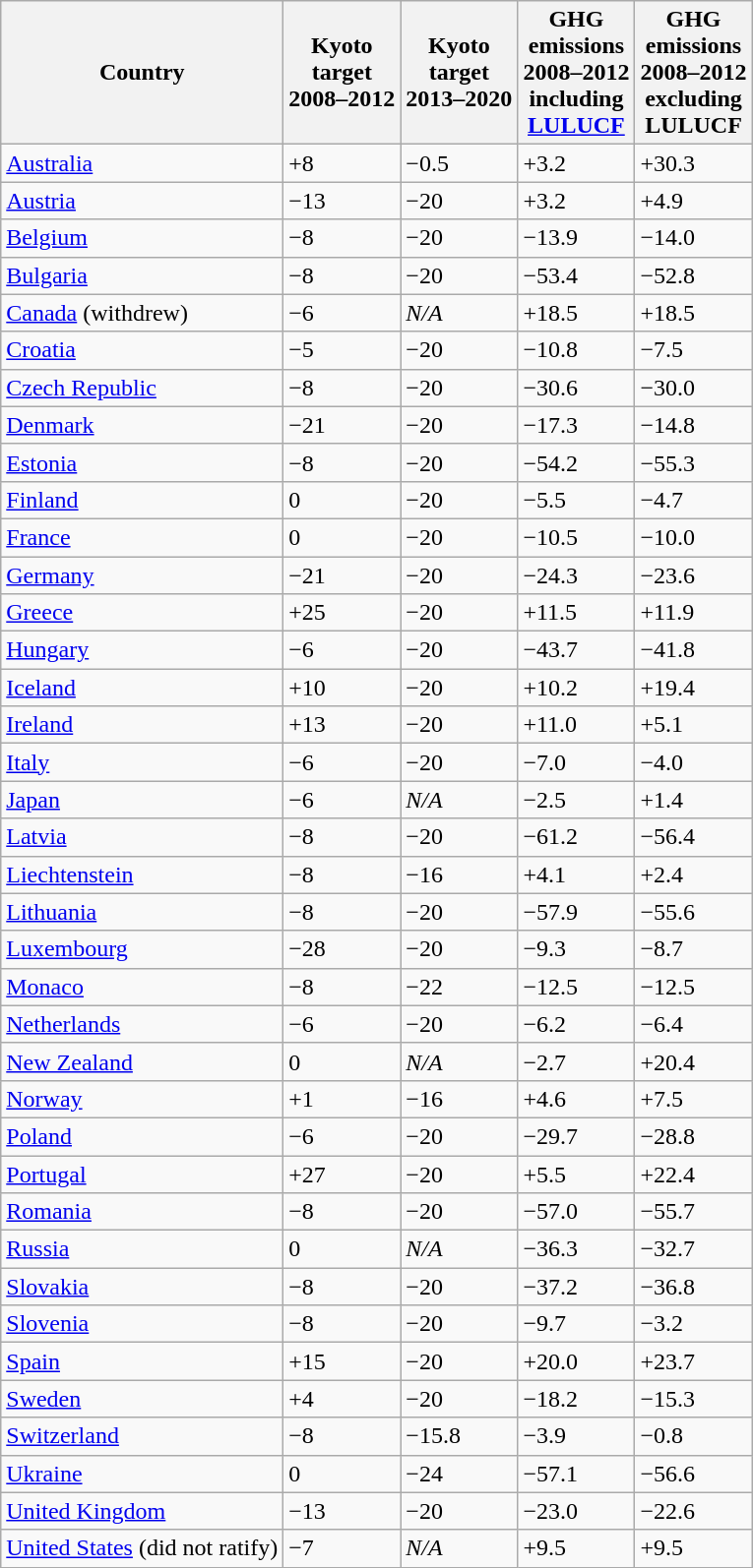<table class="wikitable sortable">
<tr>
<th>Country</th>
<th>Kyoto<br>target<br>2008–2012</th>
<th>Kyoto<br>target<br>2013–2020</th>
<th>GHG<br>emissions<br>2008–2012<br>including<br><a href='#'>LULUCF</a></th>
<th>GHG<br>emissions<br>2008–2012<br>excluding<br>LULUCF</th>
</tr>
<tr>
<td><a href='#'>Australia</a></td>
<td>+8</td>
<td>−0.5</td>
<td>+3.2</td>
<td>+30.3</td>
</tr>
<tr>
<td><a href='#'>Austria</a></td>
<td>−13</td>
<td>−20</td>
<td>+3.2</td>
<td>+4.9</td>
</tr>
<tr>
<td><a href='#'>Belgium</a></td>
<td>−8</td>
<td>−20</td>
<td>−13.9</td>
<td>−14.0</td>
</tr>
<tr>
<td><a href='#'>Bulgaria</a></td>
<td>−8</td>
<td>−20</td>
<td>−53.4</td>
<td>−52.8</td>
</tr>
<tr>
<td><a href='#'>Canada</a> (withdrew)</td>
<td>−6</td>
<td><em>N/A</em></td>
<td>+18.5</td>
<td>+18.5</td>
</tr>
<tr>
<td><a href='#'>Croatia</a></td>
<td>−5</td>
<td>−20</td>
<td>−10.8</td>
<td>−7.5</td>
</tr>
<tr>
<td><a href='#'>Czech Republic</a></td>
<td>−8</td>
<td>−20</td>
<td>−30.6</td>
<td>−30.0</td>
</tr>
<tr>
<td><a href='#'>Denmark</a></td>
<td>−21</td>
<td>−20</td>
<td>−17.3</td>
<td>−14.8</td>
</tr>
<tr>
<td><a href='#'>Estonia</a></td>
<td>−8</td>
<td>−20</td>
<td>−54.2</td>
<td>−55.3</td>
</tr>
<tr>
<td><a href='#'>Finland</a></td>
<td>0</td>
<td>−20</td>
<td>−5.5</td>
<td>−4.7</td>
</tr>
<tr>
<td><a href='#'>France</a></td>
<td>0</td>
<td>−20</td>
<td>−10.5</td>
<td>−10.0</td>
</tr>
<tr>
<td><a href='#'>Germany</a></td>
<td>−21</td>
<td>−20</td>
<td>−24.3</td>
<td>−23.6</td>
</tr>
<tr>
<td><a href='#'>Greece</a></td>
<td>+25</td>
<td>−20</td>
<td>+11.5</td>
<td>+11.9</td>
</tr>
<tr>
<td><a href='#'>Hungary</a></td>
<td>−6</td>
<td>−20</td>
<td>−43.7</td>
<td>−41.8</td>
</tr>
<tr>
<td><a href='#'>Iceland</a></td>
<td>+10</td>
<td>−20</td>
<td>+10.2</td>
<td>+19.4</td>
</tr>
<tr>
<td><a href='#'>Ireland</a></td>
<td>+13</td>
<td>−20</td>
<td>+11.0</td>
<td>+5.1</td>
</tr>
<tr>
<td><a href='#'>Italy</a></td>
<td>−6</td>
<td>−20</td>
<td>−7.0</td>
<td>−4.0</td>
</tr>
<tr>
<td><a href='#'>Japan</a></td>
<td>−6</td>
<td><em>N/A</em></td>
<td>−2.5</td>
<td>+1.4</td>
</tr>
<tr>
<td><a href='#'>Latvia</a></td>
<td>−8</td>
<td>−20</td>
<td>−61.2</td>
<td>−56.4</td>
</tr>
<tr>
<td><a href='#'>Liechtenstein</a></td>
<td>−8</td>
<td>−16</td>
<td>+4.1</td>
<td>+2.4</td>
</tr>
<tr>
<td><a href='#'>Lithuania</a></td>
<td>−8</td>
<td>−20</td>
<td>−57.9</td>
<td>−55.6</td>
</tr>
<tr>
<td><a href='#'>Luxembourg</a></td>
<td>−28</td>
<td>−20</td>
<td>−9.3</td>
<td>−8.7</td>
</tr>
<tr>
<td><a href='#'>Monaco</a></td>
<td>−8</td>
<td>−22</td>
<td>−12.5</td>
<td>−12.5</td>
</tr>
<tr>
<td><a href='#'>Netherlands</a></td>
<td>−6</td>
<td>−20</td>
<td>−6.2</td>
<td>−6.4</td>
</tr>
<tr>
<td><a href='#'>New Zealand</a></td>
<td>0</td>
<td><em>N/A</em></td>
<td>−2.7</td>
<td>+20.4</td>
</tr>
<tr>
<td><a href='#'>Norway</a></td>
<td>+1</td>
<td>−16</td>
<td>+4.6</td>
<td>+7.5</td>
</tr>
<tr>
<td><a href='#'>Poland</a></td>
<td>−6</td>
<td>−20</td>
<td>−29.7</td>
<td>−28.8</td>
</tr>
<tr>
<td><a href='#'>Portugal</a></td>
<td>+27</td>
<td>−20</td>
<td>+5.5</td>
<td>+22.4</td>
</tr>
<tr>
<td><a href='#'>Romania</a></td>
<td>−8</td>
<td>−20</td>
<td>−57.0</td>
<td>−55.7</td>
</tr>
<tr>
<td><a href='#'>Russia</a></td>
<td>0</td>
<td><em>N/A</em></td>
<td>−36.3</td>
<td>−32.7</td>
</tr>
<tr>
<td><a href='#'>Slovakia</a></td>
<td>−8</td>
<td>−20</td>
<td>−37.2</td>
<td>−36.8</td>
</tr>
<tr>
<td><a href='#'>Slovenia</a></td>
<td>−8</td>
<td>−20</td>
<td>−9.7</td>
<td>−3.2</td>
</tr>
<tr>
<td><a href='#'>Spain</a></td>
<td>+15</td>
<td>−20</td>
<td>+20.0</td>
<td>+23.7</td>
</tr>
<tr>
<td><a href='#'>Sweden</a></td>
<td>+4</td>
<td>−20</td>
<td>−18.2</td>
<td>−15.3</td>
</tr>
<tr>
<td><a href='#'>Switzerland</a></td>
<td>−8</td>
<td>−15.8</td>
<td>−3.9</td>
<td>−0.8</td>
</tr>
<tr>
<td><a href='#'>Ukraine</a></td>
<td>0</td>
<td>−24</td>
<td>−57.1</td>
<td>−56.6</td>
</tr>
<tr>
<td><a href='#'>United Kingdom</a></td>
<td>−13</td>
<td>−20</td>
<td>−23.0</td>
<td>−22.6</td>
</tr>
<tr>
<td><a href='#'>United States</a> (did not ratify)</td>
<td>−7</td>
<td><em>N/A</em></td>
<td>+9.5</td>
<td>+9.5</td>
</tr>
</table>
